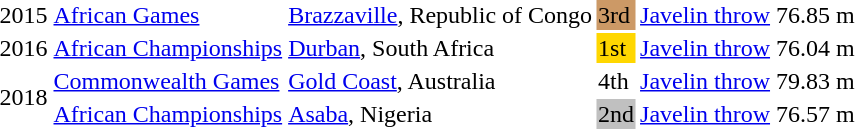<table>
<tr>
<td>2015</td>
<td><a href='#'>African Games</a></td>
<td><a href='#'>Brazzaville</a>, Republic of Congo</td>
<td bgcolor=cc9966>3rd</td>
<td><a href='#'>Javelin throw</a></td>
<td>76.85 m</td>
</tr>
<tr>
<td>2016</td>
<td><a href='#'>African Championships</a></td>
<td><a href='#'>Durban</a>, South Africa</td>
<td bgcolor=gold>1st</td>
<td><a href='#'>Javelin throw</a></td>
<td>76.04 m</td>
</tr>
<tr>
<td rowspan=2>2018</td>
<td><a href='#'>Commonwealth Games</a></td>
<td><a href='#'>Gold Coast</a>, Australia</td>
<td>4th</td>
<td><a href='#'>Javelin throw</a></td>
<td>79.83 m</td>
</tr>
<tr>
<td><a href='#'>African Championships</a></td>
<td><a href='#'>Asaba</a>, Nigeria</td>
<td bgcolor=silver>2nd</td>
<td><a href='#'>Javelin throw</a></td>
<td>76.57 m</td>
</tr>
</table>
